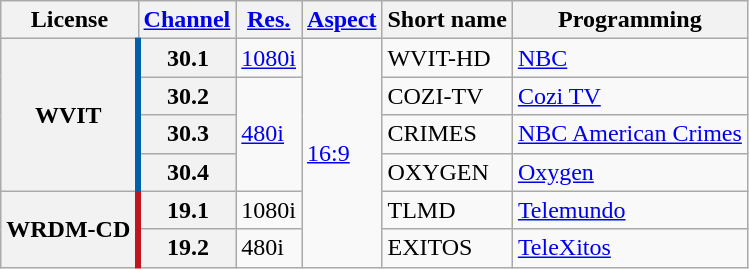<table class="wikitable">
<tr>
<th scope = "col">License</th>
<th scope = "col"><a href='#'>Channel</a></th>
<th scope = "col"><a href='#'>Res.</a></th>
<th scope = "col"><a href='#'>Aspect</a></th>
<th scope = "col">Short name</th>
<th scope = "col">Programming</th>
</tr>
<tr>
<th rowspan = "4" scope = "row" style="border-right: 4px solid #0260aa;">WVIT</th>
<th scope = "row">30.1</th>
<td><a href='#'>1080i</a></td>
<td rowspan=6><a href='#'>16:9</a></td>
<td>WVIT-HD</td>
<td><a href='#'>NBC</a></td>
</tr>
<tr>
<th scope = "row">30.2</th>
<td rowspan=3><a href='#'>480i</a></td>
<td>COZI-TV</td>
<td><a href='#'>Cozi TV</a></td>
</tr>
<tr>
<th scope = "row">30.3</th>
<td>CRIMES</td>
<td><a href='#'>NBC American Crimes</a></td>
</tr>
<tr>
<th scope = "row">30.4</th>
<td>OXYGEN</td>
<td><a href='#'>Oxygen</a></td>
</tr>
<tr>
<th rowspan = "2" scope = "row" style="border-right: 4px solid #c0141e;">WRDM-CD</th>
<th scope = "row">19.1</th>
<td>1080i</td>
<td>TLMD</td>
<td><a href='#'>Telemundo</a></td>
</tr>
<tr>
<th scope = "row">19.2</th>
<td>480i</td>
<td>EXITOS</td>
<td><a href='#'>TeleXitos</a></td>
</tr>
</table>
